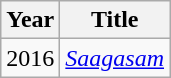<table class="wikitable sortable">
<tr>
<th scope="col">Year</th>
<th scope="col">Title</th>
</tr>
<tr>
<td>2016</td>
<td><em><a href='#'>Saagasam</a></em></td>
</tr>
</table>
